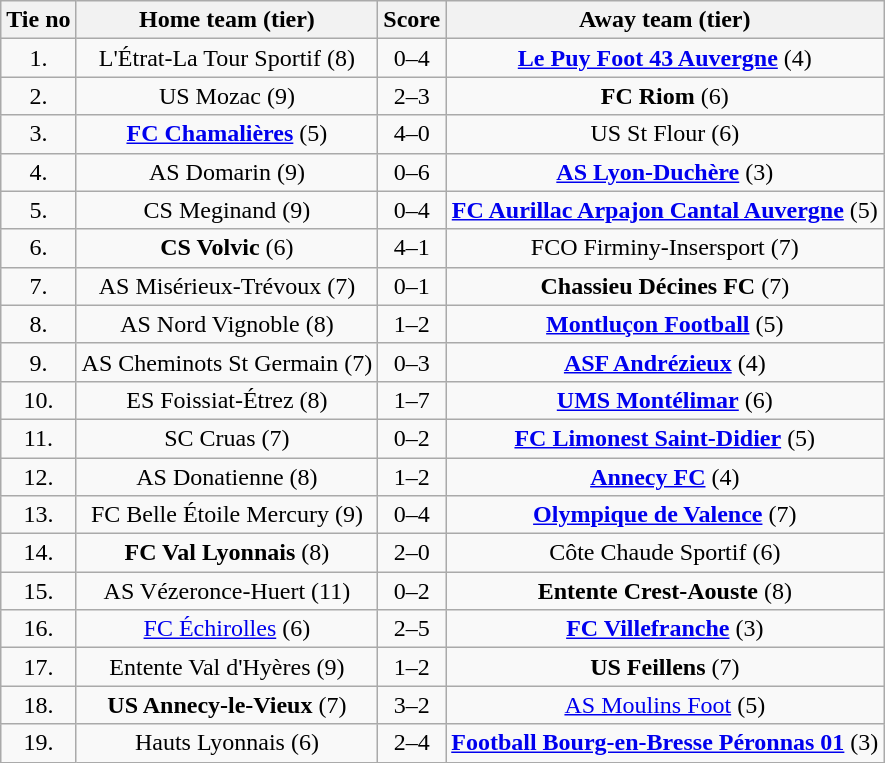<table class="wikitable" style="text-align: center">
<tr>
<th>Tie no</th>
<th>Home team (tier)</th>
<th>Score</th>
<th>Away team (tier)</th>
</tr>
<tr>
<td>1.</td>
<td>L'Étrat-La Tour Sportif (8)</td>
<td>0–4</td>
<td><strong><a href='#'>Le Puy Foot 43 Auvergne</a></strong> (4)</td>
</tr>
<tr>
<td>2.</td>
<td>US Mozac (9)</td>
<td>2–3 </td>
<td><strong>FC Riom</strong> (6)</td>
</tr>
<tr>
<td>3.</td>
<td><strong><a href='#'>FC Chamalières</a></strong> (5)</td>
<td>4–0</td>
<td>US St Flour (6)</td>
</tr>
<tr>
<td>4.</td>
<td>AS Domarin (9)</td>
<td>0–6</td>
<td><strong><a href='#'>AS Lyon-Duchère</a></strong> (3)</td>
</tr>
<tr>
<td>5.</td>
<td>CS Meginand (9)</td>
<td>0–4</td>
<td><strong><a href='#'>FC Aurillac Arpajon Cantal Auvergne</a></strong> (5)</td>
</tr>
<tr>
<td>6.</td>
<td><strong>CS Volvic</strong> (6)</td>
<td>4–1</td>
<td>FCO Firminy-Insersport (7)</td>
</tr>
<tr>
<td>7.</td>
<td>AS Misérieux-Trévoux (7)</td>
<td>0–1</td>
<td><strong>Chassieu Décines FC</strong> (7)</td>
</tr>
<tr>
<td>8.</td>
<td>AS Nord Vignoble (8)</td>
<td>1–2</td>
<td><strong><a href='#'>Montluçon Football</a></strong> (5)</td>
</tr>
<tr>
<td>9.</td>
<td>AS Cheminots St Germain (7)</td>
<td>0–3</td>
<td><strong><a href='#'>ASF Andrézieux</a></strong> (4)</td>
</tr>
<tr>
<td>10.</td>
<td>ES Foissiat-Étrez (8)</td>
<td>1–7</td>
<td><strong><a href='#'>UMS Montélimar</a></strong> (6)</td>
</tr>
<tr>
<td>11.</td>
<td>SC Cruas (7)</td>
<td>0–2</td>
<td><strong><a href='#'>FC Limonest Saint-Didier</a></strong> (5)</td>
</tr>
<tr>
<td>12.</td>
<td>AS Donatienne (8)</td>
<td>1–2</td>
<td><strong><a href='#'>Annecy FC</a></strong> (4)</td>
</tr>
<tr>
<td>13.</td>
<td>FC Belle Étoile Mercury (9)</td>
<td>0–4</td>
<td><strong><a href='#'>Olympique de Valence</a></strong> (7)</td>
</tr>
<tr>
<td>14.</td>
<td><strong>FC Val Lyonnais</strong> (8)</td>
<td>2–0</td>
<td>Côte Chaude Sportif (6)</td>
</tr>
<tr>
<td>15.</td>
<td>AS Vézeronce-Huert (11)</td>
<td>0–2</td>
<td><strong>Entente Crest-Aouste</strong> (8)</td>
</tr>
<tr>
<td>16.</td>
<td><a href='#'>FC Échirolles</a> (6)</td>
<td>2–5</td>
<td><strong><a href='#'>FC Villefranche</a></strong> (3)</td>
</tr>
<tr>
<td>17.</td>
<td>Entente Val d'Hyères (9)</td>
<td>1–2</td>
<td><strong>US Feillens</strong> (7)</td>
</tr>
<tr>
<td>18.</td>
<td><strong>US Annecy-le-Vieux</strong> (7)</td>
<td>3–2 </td>
<td><a href='#'>AS Moulins Foot</a> (5)</td>
</tr>
<tr>
<td>19.</td>
<td>Hauts Lyonnais (6)</td>
<td>2–4 </td>
<td><strong><a href='#'>Football Bourg-en-Bresse Péronnas 01</a></strong> (3)</td>
</tr>
</table>
